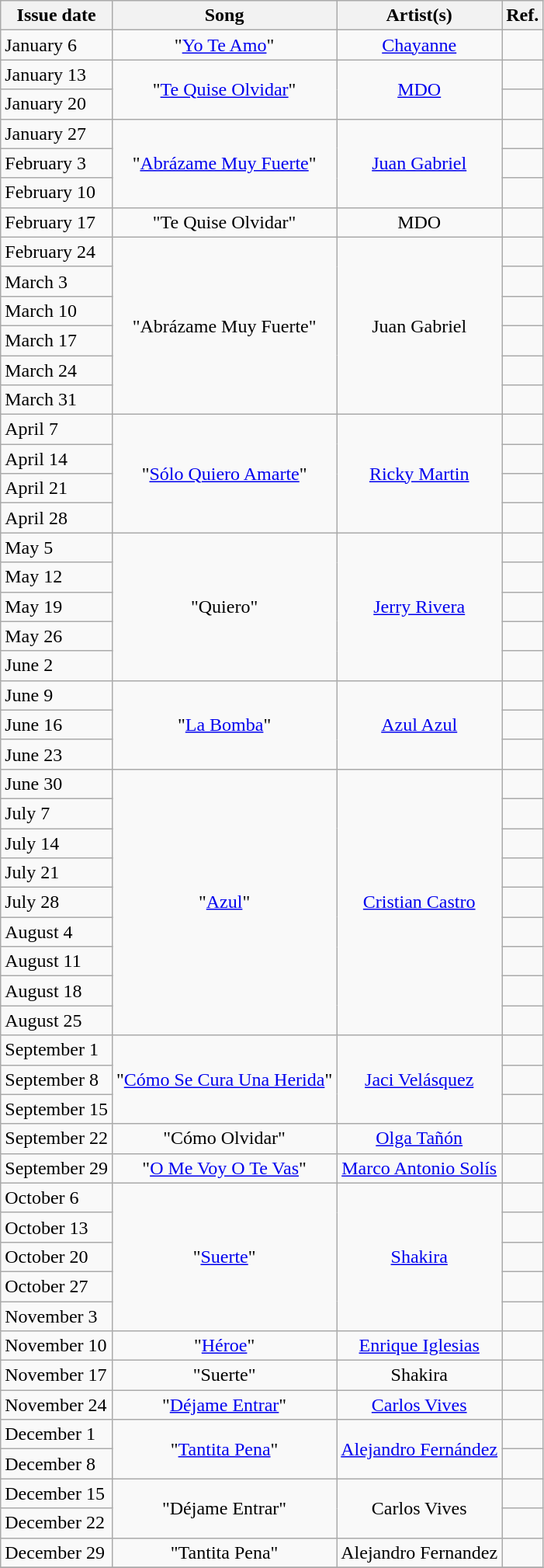<table class="wikitable sortable">
<tr>
<th style="text-align: center;">Issue date</th>
<th style="text-align: center;">Song</th>
<th style="text-align: center;">Artist(s)</th>
<th style="text-align: center;">Ref.</th>
</tr>
<tr>
<td>January 6</td>
<td style="text-align: center;">"<a href='#'>Yo Te Amo</a>"</td>
<td style="text-align: center;"><a href='#'>Chayanne</a></td>
<td style="text-align: center;"></td>
</tr>
<tr>
<td>January 13</td>
<td style="text-align: center;" rowspan="2">"<a href='#'>Te Quise Olvidar</a>"</td>
<td style="text-align: center;" rowspan="2"><a href='#'>MDO</a></td>
<td style="text-align: center;"></td>
</tr>
<tr>
<td>January 20</td>
<td style="text-align: center;"></td>
</tr>
<tr>
<td>January 27</td>
<td style="text-align: center;" rowspan="3">"<a href='#'>Abrázame Muy Fuerte</a>"</td>
<td style="text-align: center;" rowspan="3"><a href='#'>Juan Gabriel</a></td>
<td style="text-align: center;"></td>
</tr>
<tr>
<td>February 3</td>
<td style="text-align: center;"></td>
</tr>
<tr>
<td>February 10</td>
<td style="text-align: center;"></td>
</tr>
<tr>
<td>February 17</td>
<td style="text-align: center;">"Te Quise Olvidar"</td>
<td style="text-align: center;">MDO</td>
<td style="text-align: center;"></td>
</tr>
<tr>
<td>February 24</td>
<td style="text-align: center;" rowspan="6">"Abrázame Muy Fuerte"</td>
<td style="text-align: center;" rowspan="6">Juan Gabriel</td>
<td style="text-align: center;"></td>
</tr>
<tr>
<td>March 3</td>
<td style="text-align: center;"></td>
</tr>
<tr>
<td>March 10</td>
<td style="text-align: center;"></td>
</tr>
<tr>
<td>March 17</td>
<td style="text-align: center;"></td>
</tr>
<tr>
<td>March 24</td>
<td style="text-align: center;"></td>
</tr>
<tr>
<td>March 31</td>
<td style="text-align: center;"></td>
</tr>
<tr>
<td>April 7</td>
<td style="text-align: center;" rowspan="4">"<a href='#'>Sólo Quiero Amarte</a>"</td>
<td style="text-align: center;" rowspan="4"><a href='#'>Ricky Martin</a></td>
<td style="text-align: center;"></td>
</tr>
<tr>
<td>April 14</td>
<td style="text-align: center;"></td>
</tr>
<tr>
<td>April 21</td>
<td style="text-align: center;"></td>
</tr>
<tr>
<td>April 28</td>
<td style="text-align: center;"></td>
</tr>
<tr>
<td>May 5</td>
<td style="text-align: center;" rowspan="5">"Quiero"</td>
<td style="text-align: center;" rowspan="5"><a href='#'>Jerry Rivera</a></td>
<td style="text-align: center;"></td>
</tr>
<tr>
<td>May 12</td>
<td style="text-align: center;"></td>
</tr>
<tr>
<td>May 19</td>
<td style="text-align: center;"></td>
</tr>
<tr>
<td>May 26</td>
<td style="text-align: center;"></td>
</tr>
<tr>
<td>June 2</td>
<td style="text-align: center;"></td>
</tr>
<tr>
<td>June 9</td>
<td style="text-align: center;" rowspan="3">"<a href='#'>La Bomba</a>"</td>
<td style="text-align: center;" rowspan="3"><a href='#'>Azul Azul</a></td>
<td style="text-align: center;"></td>
</tr>
<tr>
<td>June 16</td>
<td style="text-align: center;"></td>
</tr>
<tr>
<td>June 23</td>
<td style="text-align: center;"></td>
</tr>
<tr>
<td>June 30</td>
<td style="text-align: center;" rowspan="9">"<a href='#'>Azul</a>"</td>
<td style="text-align: center;" rowspan="9"><a href='#'>Cristian Castro</a></td>
<td style="text-align: center;"></td>
</tr>
<tr>
<td>July 7</td>
<td style="text-align: center;"></td>
</tr>
<tr>
<td>July 14</td>
<td style="text-align: center;"></td>
</tr>
<tr>
<td>July 21</td>
<td style="text-align: center;"></td>
</tr>
<tr>
<td>July 28</td>
<td style="text-align: center;"></td>
</tr>
<tr>
<td>August 4</td>
<td style="text-align: center;"></td>
</tr>
<tr>
<td>August 11</td>
<td style="text-align: center;"></td>
</tr>
<tr>
<td>August 18</td>
<td style="text-align: center;"></td>
</tr>
<tr>
<td>August 25</td>
<td style="text-align: center;"></td>
</tr>
<tr>
<td>September 1</td>
<td style="text-align: center;" rowspan="3">"<a href='#'>Cómo Se Cura Una Herida</a>"</td>
<td style="text-align: center;" rowspan="3"><a href='#'>Jaci Velásquez</a></td>
<td style="text-align: center;"></td>
</tr>
<tr>
<td>September 8</td>
<td style="text-align: center;"></td>
</tr>
<tr>
<td>September 15</td>
<td style="text-align: center;"></td>
</tr>
<tr>
<td>September 22</td>
<td style="text-align: center;">"Cómo Olvidar"</td>
<td style="text-align: center;"><a href='#'>Olga Tañón</a></td>
<td style="text-align: center;"></td>
</tr>
<tr>
<td>September 29</td>
<td style="text-align: center;">"<a href='#'>O Me Voy O Te Vas</a>"</td>
<td style="text-align: center;"><a href='#'>Marco Antonio Solís</a></td>
<td style="text-align: center;"></td>
</tr>
<tr>
<td>October 6</td>
<td style="text-align: center;" rowspan="5">"<a href='#'>Suerte</a>"</td>
<td style="text-align: center;" rowspan="5"><a href='#'>Shakira</a></td>
<td style="text-align: center;"></td>
</tr>
<tr>
<td>October 13</td>
<td style="text-align: center;"></td>
</tr>
<tr>
<td>October 20</td>
<td style="text-align: center;"></td>
</tr>
<tr>
<td>October 27</td>
<td style="text-align: center;"></td>
</tr>
<tr>
<td>November 3</td>
<td style="text-align: center;"></td>
</tr>
<tr>
<td>November 10</td>
<td style="text-align: center;">"<a href='#'>Héroe</a>"</td>
<td style="text-align: center;"><a href='#'>Enrique Iglesias</a></td>
<td style="text-align: center;"></td>
</tr>
<tr>
<td>November 17</td>
<td style="text-align: center;">"Suerte"</td>
<td style="text-align: center;">Shakira</td>
<td style="text-align: center;"></td>
</tr>
<tr>
<td>November 24</td>
<td style="text-align: center;">"<a href='#'>Déjame Entrar</a>"</td>
<td style="text-align: center;"><a href='#'>Carlos Vives</a></td>
<td style="text-align: center;"></td>
</tr>
<tr>
<td>December 1</td>
<td style="text-align: center;" rowspan="2">"<a href='#'>Tantita Pena</a>"</td>
<td style="text-align: center;" rowspan="2"><a href='#'>Alejandro Fernández</a></td>
<td style="text-align: center;"></td>
</tr>
<tr>
<td>December 8</td>
<td style="text-align: center;"></td>
</tr>
<tr>
<td>December 15</td>
<td style="text-align: center;" rowspan="2">"Déjame Entrar"</td>
<td style="text-align: center;" rowspan="2">Carlos Vives</td>
<td style="text-align: center;"></td>
</tr>
<tr>
<td>December 22</td>
<td style="text-align: center;"></td>
</tr>
<tr>
<td>December 29</td>
<td style="text-align: center;">"Tantita Pena"</td>
<td style="text-align: center;">Alejandro Fernandez</td>
<td style="text-align: center;"></td>
</tr>
<tr>
</tr>
</table>
